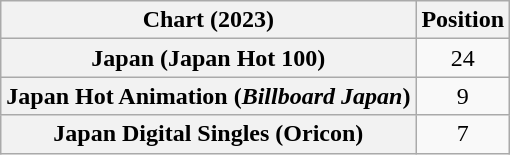<table class="wikitable sortable plainrowheaders" style="text-align:center">
<tr>
<th scope="col">Chart (2023)</th>
<th scope="col">Position</th>
</tr>
<tr>
<th scope="row">Japan (Japan Hot 100)</th>
<td>24</td>
</tr>
<tr>
<th scope="row">Japan Hot Animation (<em>Billboard Japan</em>)</th>
<td>9</td>
</tr>
<tr>
<th scope="row">Japan Digital Singles (Oricon)</th>
<td>7</td>
</tr>
</table>
